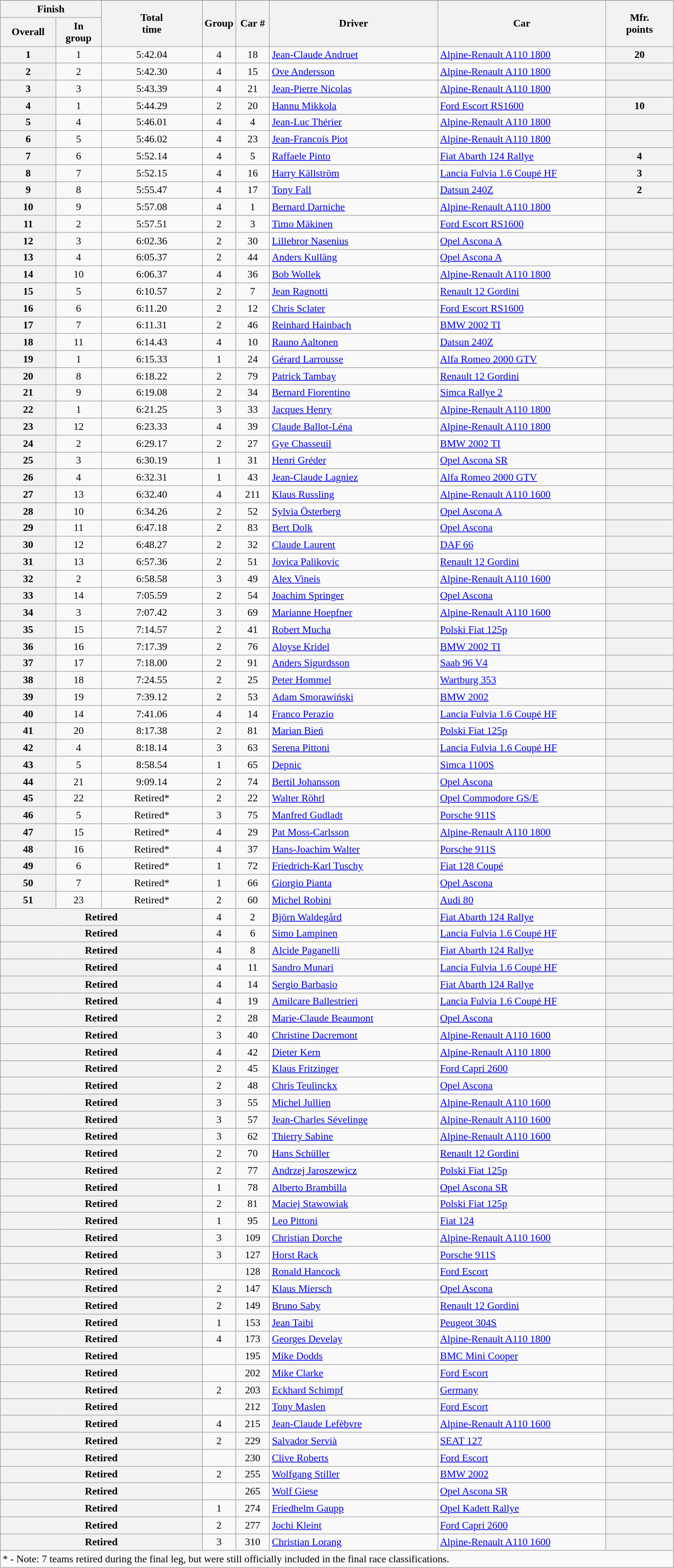<table class="wikitable" style="font-size:90%;">
<tr>
</tr>
<tr>
<th width=15% colspan=2>Finish</th>
<th width=15% rowspan=2>Total<br>time</th>
<th width=5% rowspan=2>Group</th>
<th width=5% rowspan=2>Car #</th>
<th width=25% rowspan=2>Driver</th>
<th width=25% rowspan=2>Car</th>
<th width=10% rowspan=2>Mfr.<br>points</th>
</tr>
<tr>
<th>Overall</th>
<th>In<br>group</th>
</tr>
<tr align=center>
<th>1</th>
<td>1</td>
<td>5:42.04</td>
<td>4</td>
<td>18</td>
<td align=left> <a href='#'>Jean-Claude Andruet</a></td>
<td align=left><a href='#'>Alpine-Renault A110 1800</a></td>
<th>20</th>
</tr>
<tr align=center>
<th>2</th>
<td>2</td>
<td>5:42.30</td>
<td>4</td>
<td>15</td>
<td align=left> <a href='#'>Ove Andersson</a></td>
<td align=left><a href='#'>Alpine-Renault A110 1800</a></td>
<th></th>
</tr>
<tr align=center>
<th>3</th>
<td>3</td>
<td>5:43.39</td>
<td>4</td>
<td>21</td>
<td align=left> <a href='#'>Jean-Pierre Nicolas</a></td>
<td align=left><a href='#'>Alpine-Renault A110 1800</a></td>
<th></th>
</tr>
<tr align=center>
<th>4</th>
<td>1</td>
<td>5:44.29</td>
<td>2</td>
<td>20</td>
<td align=left> <a href='#'>Hannu Mikkola</a></td>
<td align=left><a href='#'>Ford Escort RS1600</a></td>
<th>10</th>
</tr>
<tr align=center>
<th>5</th>
<td>4</td>
<td>5:46.01</td>
<td>4</td>
<td>4</td>
<td align=left> <a href='#'>Jean-Luc Thérier</a></td>
<td align=left><a href='#'>Alpine-Renault A110 1800</a></td>
<th></th>
</tr>
<tr align=center>
<th>6</th>
<td>5</td>
<td>5:46.02</td>
<td>4</td>
<td>23</td>
<td align=left> <a href='#'>Jean-Francois Piot</a></td>
<td align=left><a href='#'>Alpine-Renault A110 1800</a></td>
<th></th>
</tr>
<tr align=center>
<th>7</th>
<td>6</td>
<td>5:52.14</td>
<td>4</td>
<td>5</td>
<td align=left> <a href='#'>Raffaele Pinto</a></td>
<td align=left><a href='#'>Fiat Abarth 124 Rallye</a></td>
<th>4</th>
</tr>
<tr align=center>
<th>8</th>
<td>7</td>
<td>5:52.15</td>
<td>4</td>
<td>16</td>
<td align=left> <a href='#'>Harry Källström</a></td>
<td align=left><a href='#'>Lancia Fulvia 1.6 Coupé HF</a></td>
<th>3</th>
</tr>
<tr align=center>
<th>9</th>
<td>8</td>
<td>5:55.47</td>
<td>4</td>
<td>17</td>
<td align=left> <a href='#'>Tony Fall</a></td>
<td align=left><a href='#'>Datsun 240Z</a></td>
<th>2</th>
</tr>
<tr align=center>
<th>10</th>
<td>9</td>
<td>5:57.08</td>
<td>4</td>
<td>1</td>
<td align=left> <a href='#'>Bernard Darniche</a></td>
<td align=left><a href='#'>Alpine-Renault A110 1800</a></td>
<th></th>
</tr>
<tr align=center>
<th>11</th>
<td>2</td>
<td>5:57.51</td>
<td>2</td>
<td>3</td>
<td align=left> <a href='#'>Timo Mäkinen</a></td>
<td align=left><a href='#'>Ford Escort RS1600</a></td>
<th></th>
</tr>
<tr align=center>
<th>12</th>
<td>3</td>
<td>6:02.36</td>
<td>2</td>
<td>30</td>
<td align=left> <a href='#'>Lillebror Nasenius</a></td>
<td align=left><a href='#'>Opel Ascona A</a></td>
<th></th>
</tr>
<tr align=center>
<th>13</th>
<td>4</td>
<td>6:05.37</td>
<td>2</td>
<td>44</td>
<td align=left> <a href='#'>Anders Kulläng</a></td>
<td align=left><a href='#'>Opel Ascona A</a></td>
<th></th>
</tr>
<tr align=center>
<th>14</th>
<td>10</td>
<td>6:06.37</td>
<td>4</td>
<td>36</td>
<td align=left> <a href='#'>Bob Wollek</a></td>
<td align=left><a href='#'>Alpine-Renault A110 1800</a></td>
<th></th>
</tr>
<tr align=center>
<th>15</th>
<td>5</td>
<td>6:10.57</td>
<td>2</td>
<td>7</td>
<td align=left> <a href='#'>Jean Ragnotti</a></td>
<td align=left><a href='#'>Renault 12 Gordini</a></td>
<th></th>
</tr>
<tr align=center>
<th>16</th>
<td>6</td>
<td>6:11.20</td>
<td>2</td>
<td>12</td>
<td align=left> <a href='#'>Chris Sclater</a></td>
<td align=left><a href='#'>Ford Escort RS1600</a></td>
<th></th>
</tr>
<tr align=center>
<th>17</th>
<td>7</td>
<td>6:11.31</td>
<td>2</td>
<td>46</td>
<td align=left> <a href='#'>Reinhard Hainbach</a></td>
<td align=left><a href='#'>BMW 2002 TI</a></td>
<th></th>
</tr>
<tr align=center>
<th>18</th>
<td>11</td>
<td>6:14.43</td>
<td>4</td>
<td>10</td>
<td align=left> <a href='#'>Rauno Aaltonen</a></td>
<td align=left><a href='#'>Datsun 240Z</a></td>
<th></th>
</tr>
<tr align=center>
<th>19</th>
<td>1</td>
<td>6:15.33</td>
<td>1</td>
<td>24</td>
<td align=left> <a href='#'>Gérard Larrousse</a></td>
<td align=left><a href='#'>Alfa Romeo 2000 GTV</a></td>
<th></th>
</tr>
<tr align=center>
<th>20</th>
<td>8</td>
<td>6:18.22</td>
<td>2</td>
<td>79</td>
<td align=left> <a href='#'>Patrick Tambay</a></td>
<td align=left><a href='#'>Renault 12 Gordini</a></td>
<th></th>
</tr>
<tr align=center>
<th>21</th>
<td>9</td>
<td>6:19.08</td>
<td>2</td>
<td>34</td>
<td align=left> <a href='#'>Bernard Fiorentino</a></td>
<td align=left><a href='#'>Simca Rallye 2</a></td>
<th></th>
</tr>
<tr align=center>
<th>22</th>
<td>1</td>
<td>6:21.25</td>
<td>3</td>
<td>33</td>
<td align=left> <a href='#'>Jacques Henry</a></td>
<td align=left><a href='#'>Alpine-Renault A110 1800</a></td>
<th></th>
</tr>
<tr align=center>
<th>23</th>
<td>12</td>
<td>6:23.33</td>
<td>4</td>
<td>39</td>
<td align=left> <a href='#'>Claude Ballot-Léna</a></td>
<td align=left><a href='#'>Alpine-Renault A110 1800</a></td>
<th></th>
</tr>
<tr align=center>
<th>24</th>
<td>2</td>
<td>6:29.17</td>
<td>2</td>
<td>27</td>
<td align=left> <a href='#'>Gye Chasseuil</a></td>
<td align=left><a href='#'>BMW 2002 TI</a></td>
<th></th>
</tr>
<tr align=center>
<th>25</th>
<td>3</td>
<td>6:30.19</td>
<td>1</td>
<td>31</td>
<td align=left> <a href='#'>Henri Gréder</a></td>
<td align=left><a href='#'>Opel Ascona SR</a></td>
<th></th>
</tr>
<tr align=center>
<th>26</th>
<td>4</td>
<td>6:32.31</td>
<td>1</td>
<td>43</td>
<td align=left> <a href='#'>Jean-Claude Lagniez</a></td>
<td align=left><a href='#'>Alfa Romeo 2000 GTV</a></td>
<th></th>
</tr>
<tr align=center>
<th>27</th>
<td>13</td>
<td>6:32.40</td>
<td>4</td>
<td>211</td>
<td align=left> <a href='#'>Klaus Russling</a></td>
<td align=left><a href='#'>Alpine-Renault A110 1600</a></td>
<th></th>
</tr>
<tr align=center>
<th>28</th>
<td>10</td>
<td>6:34.26</td>
<td>2</td>
<td>52</td>
<td align=left> <a href='#'>Sylvia Österberg</a></td>
<td align=left><a href='#'>Opel Ascona A</a></td>
<th></th>
</tr>
<tr align=center>
<th>29</th>
<td>11</td>
<td>6:47.18</td>
<td>2</td>
<td>83</td>
<td align=left> <a href='#'>Bert Dolk</a></td>
<td align=left><a href='#'>Opel Ascona</a></td>
<th></th>
</tr>
<tr align=center>
<th>30</th>
<td>12</td>
<td>6:48.27</td>
<td>2</td>
<td>32</td>
<td align=left> <a href='#'>Claude Laurent</a></td>
<td align=left><a href='#'>DAF 66</a></td>
<th></th>
</tr>
<tr align=center>
<th>31</th>
<td>13</td>
<td>6:57.36</td>
<td>2</td>
<td>51</td>
<td align=left> <a href='#'>Jovica Palikovic</a></td>
<td align=left><a href='#'>Renault 12 Gordini</a></td>
<th></th>
</tr>
<tr align=center>
<th>32</th>
<td>2</td>
<td>6:58.58</td>
<td>3</td>
<td>49</td>
<td align=left> <a href='#'>Alex Vineis</a></td>
<td align=left><a href='#'>Alpine-Renault A110 1600</a></td>
<th></th>
</tr>
<tr align=center>
<th>33</th>
<td>14</td>
<td>7:05.59</td>
<td>2</td>
<td>54</td>
<td align=left> <a href='#'>Joachim Springer</a></td>
<td align=left><a href='#'>Opel Ascona</a></td>
<th></th>
</tr>
<tr align=center>
<th>34</th>
<td>3</td>
<td>7:07.42</td>
<td>3</td>
<td>69</td>
<td align=left> <a href='#'>Marianne Hoepfner</a></td>
<td align=left><a href='#'>Alpine-Renault A110 1600</a></td>
<th></th>
</tr>
<tr align=center>
<th>35</th>
<td>15</td>
<td>7:14.57</td>
<td>2</td>
<td>41</td>
<td align=left> <a href='#'>Robert Mucha</a></td>
<td align=left><a href='#'>Polski Fiat 125p</a></td>
<th></th>
</tr>
<tr align=center>
<th>36</th>
<td>16</td>
<td>7:17.39</td>
<td>2</td>
<td>76</td>
<td align=left> <a href='#'>Aloyse Kridel</a></td>
<td align=left><a href='#'>BMW 2002 TI</a></td>
<th></th>
</tr>
<tr align=center>
<th>37</th>
<td>17</td>
<td>7:18.00</td>
<td>2</td>
<td>91</td>
<td align=left> <a href='#'>Anders Sigurdsson</a></td>
<td align=left><a href='#'>Saab 96 V4</a></td>
<th></th>
</tr>
<tr align=center>
<th>38</th>
<td>18</td>
<td>7:24.55</td>
<td>2</td>
<td>25</td>
<td align=left> <a href='#'>Peter Hommel</a></td>
<td align=left><a href='#'>Wartburg 353</a></td>
<th></th>
</tr>
<tr align=center>
<th>39</th>
<td>19</td>
<td>7:39.12</td>
<td>2</td>
<td>53</td>
<td align=left> <a href='#'>Adam Smorawiński</a></td>
<td align=left><a href='#'>BMW 2002</a></td>
<th></th>
</tr>
<tr align=center>
<th>40</th>
<td>14</td>
<td>7:41.06</td>
<td>4</td>
<td>14</td>
<td align=left> <a href='#'>Franco Perazio</a></td>
<td align=left><a href='#'>Lancia Fulvia 1.6 Coupé HF</a></td>
<th></th>
</tr>
<tr align=center>
<th>41</th>
<td>20</td>
<td>8:17.38</td>
<td>2</td>
<td>81</td>
<td align=left> <a href='#'>Marian Bień</a></td>
<td align=left><a href='#'>Polski Fiat 125p</a></td>
<th></th>
</tr>
<tr align=center>
<th>42</th>
<td>4</td>
<td>8:18.14</td>
<td>3</td>
<td>63</td>
<td align=left> <a href='#'>Serena Pittoni</a></td>
<td align=left><a href='#'>Lancia Fulvia 1.6 Coupé HF</a></td>
<th></th>
</tr>
<tr align=center>
<th>43</th>
<td>5</td>
<td>8:58.54</td>
<td>1</td>
<td>65</td>
<td align=left> <a href='#'>Depnic</a></td>
<td align=left><a href='#'>Simca 1100S</a></td>
<th></th>
</tr>
<tr align=center>
<th>44</th>
<td>21</td>
<td>9:09.14</td>
<td>2</td>
<td>74</td>
<td align=left> <a href='#'>Bertil Johansson</a></td>
<td align=left><a href='#'>Opel Ascona</a></td>
<th></th>
</tr>
<tr align=center>
<th>45</th>
<td>22</td>
<td>Retired*</td>
<td>2</td>
<td>22</td>
<td align=left> <a href='#'>Walter Röhrl</a></td>
<td align=left><a href='#'>Opel Commodore GS/E</a></td>
<th></th>
</tr>
<tr align=center>
<th>46</th>
<td>5</td>
<td>Retired*</td>
<td>3</td>
<td>75</td>
<td align=left> <a href='#'>Manfred Gudladt</a></td>
<td align=left><a href='#'>Porsche 911S</a></td>
<th></th>
</tr>
<tr align=center>
<th>47</th>
<td>15</td>
<td>Retired*</td>
<td>4</td>
<td>29</td>
<td align=left> <a href='#'>Pat Moss-Carlsson</a></td>
<td align=left><a href='#'>Alpine-Renault A110 1800</a></td>
<th></th>
</tr>
<tr align=center>
<th>48</th>
<td>16</td>
<td>Retired*</td>
<td>4</td>
<td>37</td>
<td align=left> <a href='#'>Hans-Joachim Walter</a></td>
<td align=left><a href='#'>Porsche 911S</a></td>
<th></th>
</tr>
<tr align=center>
<th>49</th>
<td>6</td>
<td>Retired*</td>
<td>1</td>
<td>72</td>
<td align=left> <a href='#'>Friedrich-Karl Tuschy</a></td>
<td align=left><a href='#'>Fiat 128 Coupé</a></td>
<th></th>
</tr>
<tr align=center>
<th>50</th>
<td>7</td>
<td>Retired*</td>
<td>1</td>
<td>66</td>
<td align=left> <a href='#'>Giorgio Pianta</a></td>
<td align=left><a href='#'>Opel Ascona</a></td>
<th></th>
</tr>
<tr align=center>
<th>51</th>
<td>23</td>
<td>Retired*</td>
<td>2</td>
<td>60</td>
<td align=left> <a href='#'>Michel Robini</a></td>
<td align=left><a href='#'>Audi 80</a></td>
<th></th>
</tr>
<tr align=center>
<th colspan=3>Retired</th>
<td>4</td>
<td>2</td>
<td align=left> <a href='#'>Björn Waldegård</a></td>
<td align=left><a href='#'>Fiat Abarth 124 Rallye</a></td>
<th></th>
</tr>
<tr align=center>
<th colspan=3>Retired</th>
<td>4</td>
<td>6</td>
<td align=left> <a href='#'>Simo Lampinen</a></td>
<td align=left><a href='#'>Lancia Fulvia 1.6 Coupé HF</a></td>
<th></th>
</tr>
<tr align=center>
<th colspan=3>Retired</th>
<td>4</td>
<td>8</td>
<td align=left> <a href='#'>Alcide Paganelli</a></td>
<td align=left><a href='#'>Fiat Abarth 124 Rallye</a></td>
<th></th>
</tr>
<tr align=center>
<th colspan=3>Retired</th>
<td>4</td>
<td>11</td>
<td align=left> <a href='#'>Sandro Munari</a></td>
<td align=left><a href='#'>Lancia Fulvia 1.6 Coupé HF</a></td>
<th></th>
</tr>
<tr align=center>
<th colspan=3>Retired</th>
<td>4</td>
<td>14</td>
<td align=left> <a href='#'>Sergio Barbasio</a></td>
<td align=left><a href='#'>Fiat Abarth 124 Rallye</a></td>
<th></th>
</tr>
<tr align=center>
<th colspan=3>Retired</th>
<td>4</td>
<td>19</td>
<td align=left> <a href='#'>Amilcare Ballestrieri</a></td>
<td align=left><a href='#'>Lancia Fulvia 1.6 Coupé HF</a></td>
<th></th>
</tr>
<tr align=center>
<th colspan=3>Retired</th>
<td>2</td>
<td>28</td>
<td align=left> <a href='#'>Marie-Claude Beaumont</a></td>
<td align=left><a href='#'>Opel Ascona</a></td>
<th></th>
</tr>
<tr align=center>
<th colspan=3>Retired</th>
<td>3</td>
<td>40</td>
<td align=left> <a href='#'>Christine Dacremont</a></td>
<td align=left><a href='#'>Alpine-Renault A110 1600</a></td>
<th></th>
</tr>
<tr align=center>
<th colspan=3>Retired</th>
<td>4</td>
<td>42</td>
<td align=left> <a href='#'>Dieter Kern</a></td>
<td align=left><a href='#'>Alpine-Renault A110 1800</a></td>
<th></th>
</tr>
<tr align=center>
<th colspan=3>Retired</th>
<td>2</td>
<td>45</td>
<td align=left> <a href='#'>Klaus Fritzinger</a></td>
<td align=left><a href='#'>Ford Capri 2600</a></td>
<th></th>
</tr>
<tr align=center>
<th colspan=3>Retired</th>
<td>2</td>
<td>48</td>
<td align=left> <a href='#'>Chris Teulinckx</a></td>
<td align=left><a href='#'>Opel Ascona</a></td>
<th></th>
</tr>
<tr align=center>
<th colspan=3>Retired</th>
<td>3</td>
<td>55</td>
<td align=left> <a href='#'>Michel Jullien</a></td>
<td align=left><a href='#'>Alpine-Renault A110 1600</a></td>
<th></th>
</tr>
<tr align=center>
<th colspan=3>Retired</th>
<td>3</td>
<td>57</td>
<td align=left> <a href='#'>Jean-Charles Sévelinge</a></td>
<td align=left><a href='#'>Alpine-Renault A110 1600</a></td>
<th></th>
</tr>
<tr align=center>
<th colspan=3>Retired</th>
<td>3</td>
<td>62</td>
<td align=left> <a href='#'>Thierry Sabine</a></td>
<td align=left><a href='#'>Alpine-Renault A110 1600</a></td>
<th></th>
</tr>
<tr align=center>
<th colspan=3>Retired</th>
<td>2</td>
<td>70</td>
<td align=left> <a href='#'>Hans Schüller</a></td>
<td align=left><a href='#'>Renault 12 Gordini</a></td>
<th></th>
</tr>
<tr align=center>
<th colspan=3>Retired</th>
<td>2</td>
<td>77</td>
<td align=left> <a href='#'>Andrzej Jaroszewicz</a></td>
<td align=left><a href='#'>Polski Fiat 125p</a></td>
<th></th>
</tr>
<tr align=center>
<th colspan=3>Retired</th>
<td>1</td>
<td>78</td>
<td align=left> <a href='#'>Alberto Brambilla</a></td>
<td align=left><a href='#'>Opel Ascona SR</a></td>
<th></th>
</tr>
<tr align=center>
<th colspan=3>Retired</th>
<td>2</td>
<td>81</td>
<td align=left> <a href='#'>Maciej Stawowiak</a></td>
<td align=left><a href='#'>Polski Fiat 125p</a></td>
<th></th>
</tr>
<tr align=center>
<th colspan=3>Retired</th>
<td>1</td>
<td>95</td>
<td align=left> <a href='#'>Leo Pittoni</a></td>
<td align=left><a href='#'>Fiat 124</a></td>
<th></th>
</tr>
<tr align=center>
<th colspan=3>Retired</th>
<td>3</td>
<td>109</td>
<td align=left> <a href='#'>Christian Dorche</a></td>
<td align=left><a href='#'>Alpine-Renault A110 1600</a></td>
<th></th>
</tr>
<tr align=center>
<th colspan=3>Retired</th>
<td>3</td>
<td>127</td>
<td align=left> <a href='#'>Horst Rack</a></td>
<td align=left><a href='#'>Porsche 911S</a></td>
<th></th>
</tr>
<tr align=center>
<th colspan=3>Retired</th>
<td></td>
<td>128</td>
<td align=left> <a href='#'>Ronald Hancock</a></td>
<td align=left><a href='#'>Ford Escort</a></td>
<th></th>
</tr>
<tr align=center>
<th colspan=3>Retired</th>
<td>2</td>
<td>147</td>
<td align=left> <a href='#'>Klaus Miersch</a></td>
<td align=left><a href='#'>Opel Ascona</a></td>
<th></th>
</tr>
<tr align=center>
<th colspan=3>Retired</th>
<td>2</td>
<td>149</td>
<td align=left> <a href='#'>Bruno Saby</a></td>
<td align=left><a href='#'>Renault 12 Gordini</a></td>
<th></th>
</tr>
<tr align=center>
<th colspan=3>Retired</th>
<td>1</td>
<td>153</td>
<td align=left> <a href='#'>Jean Taibi</a></td>
<td align=left><a href='#'>Peugeot 304S</a></td>
<th></th>
</tr>
<tr align=center>
<th colspan=3>Retired</th>
<td>4</td>
<td>173</td>
<td align=left> <a href='#'>Georges Develay</a></td>
<td align=left><a href='#'>Alpine-Renault A110 1800</a></td>
<th></th>
</tr>
<tr align=center>
<th colspan=3>Retired</th>
<td></td>
<td>195</td>
<td align=left> <a href='#'>Mike Dodds</a></td>
<td align=left><a href='#'>BMC Mini Cooper</a></td>
<th></th>
</tr>
<tr align=center>
<th colspan=3>Retired</th>
<td></td>
<td>202</td>
<td align=left> <a href='#'>Mike Clarke</a></td>
<td align=left><a href='#'>Ford Escort</a></td>
<th></th>
</tr>
<tr align=center>
<th colspan=3>Retired</th>
<td>2</td>
<td>203</td>
<td align=left> <a href='#'>Eckhard Schimpf</a></td>
<td align=left><a href='#'>Germany</a></td>
<th></th>
</tr>
<tr align=center>
<th colspan=3>Retired</th>
<td></td>
<td>212</td>
<td align=left> <a href='#'>Tony Maslen</a></td>
<td align=left><a href='#'>Ford Escort</a></td>
<th></th>
</tr>
<tr align=center>
<th colspan=3>Retired</th>
<td>4</td>
<td>215</td>
<td align=left> <a href='#'>Jean-Claude Lefèbvre</a></td>
<td align=left><a href='#'>Alpine-Renault A110 1600</a></td>
<th></th>
</tr>
<tr align=center>
<th colspan=3>Retired</th>
<td>2</td>
<td>229</td>
<td align=left> <a href='#'>Salvador Servià</a></td>
<td align=left><a href='#'>SEAT 127</a></td>
<th></th>
</tr>
<tr align=center>
<th colspan=3>Retired</th>
<td></td>
<td>230</td>
<td align=left> <a href='#'>Clive Roberts</a></td>
<td align=left><a href='#'>Ford Escort</a></td>
<th></th>
</tr>
<tr align=center>
<th colspan=3>Retired</th>
<td>2</td>
<td>255</td>
<td align=left> <a href='#'>Wolfgang Stiller</a></td>
<td align=left><a href='#'>BMW 2002</a></td>
<th></th>
</tr>
<tr align=center>
<th colspan=3>Retired</th>
<td></td>
<td>265</td>
<td align=left> <a href='#'>Wolf Giese</a></td>
<td align=left><a href='#'>Opel Ascona SR</a></td>
<th></th>
</tr>
<tr align=center>
<th colspan=3>Retired</th>
<td>1</td>
<td>274</td>
<td align=left> <a href='#'>Friedhelm Gaupp</a></td>
<td align=left><a href='#'>Opel Kadett Rallye</a></td>
<th></th>
</tr>
<tr align=center>
<th colspan=3>Retired</th>
<td>2</td>
<td>277</td>
<td align=left> <a href='#'>Jochi Kleint</a></td>
<td align=left><a href='#'>Ford Capri 2600</a></td>
<th></th>
</tr>
<tr align=center>
<th colspan=3>Retired</th>
<td>3</td>
<td>310</td>
<td align=left> <a href='#'>Christian Lorang</a></td>
<td align=left><a href='#'>Alpine-Renault A110 1600</a></td>
<th></th>
</tr>
<tr align=left>
<td colspan=8>* - Note: 7 teams retired during the final leg, but were still officially included in the final race classifications.</td>
</tr>
</table>
